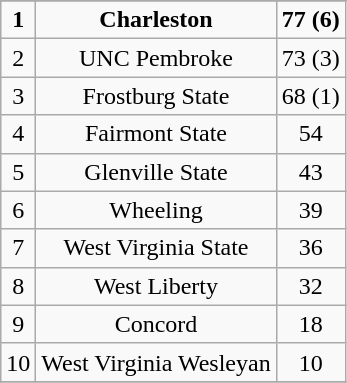<table class="wikitable" style="display: inline-table;">
<tr align="center">
</tr>
<tr align="center">
<td><strong>1</strong></td>
<td><strong>Charleston</strong></td>
<td><strong>77 (6)</strong></td>
</tr>
<tr align="center">
<td>2</td>
<td>UNC Pembroke</td>
<td>73 (3)</td>
</tr>
<tr align="center">
<td>3</td>
<td>Frostburg State</td>
<td>68 (1)</td>
</tr>
<tr align="center">
<td>4</td>
<td>Fairmont State</td>
<td>54</td>
</tr>
<tr align="center">
<td>5</td>
<td>Glenville State</td>
<td>43</td>
</tr>
<tr align="center">
<td>6</td>
<td>Wheeling</td>
<td>39</td>
</tr>
<tr align="center">
<td>7</td>
<td>West Virginia State</td>
<td>36</td>
</tr>
<tr align="center">
<td>8</td>
<td>West Liberty</td>
<td>32</td>
</tr>
<tr align="center">
<td>9</td>
<td>Concord</td>
<td>18</td>
</tr>
<tr align="center">
<td>10</td>
<td>West Virginia Wesleyan</td>
<td>10</td>
</tr>
<tr align="center">
</tr>
</table>
